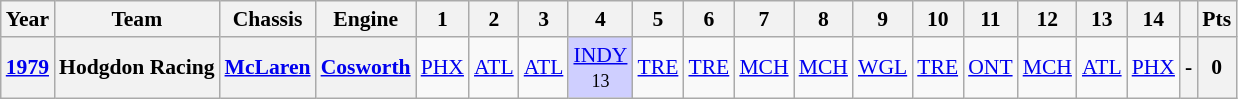<table class="wikitable" style="text-align:center; font-size:90%">
<tr>
<th>Year</th>
<th>Team</th>
<th>Chassis</th>
<th>Engine</th>
<th>1</th>
<th>2</th>
<th>3</th>
<th>4</th>
<th>5</th>
<th>6</th>
<th>7</th>
<th>8</th>
<th>9</th>
<th>10</th>
<th>11</th>
<th>12</th>
<th>13</th>
<th>14</th>
<th></th>
<th>Pts</th>
</tr>
<tr>
<th><a href='#'>1979</a></th>
<th>Hodgdon Racing</th>
<th><a href='#'>McLaren</a></th>
<th><a href='#'>Cosworth</a></th>
<td><a href='#'>PHX</a></td>
<td><a href='#'>ATL</a></td>
<td><a href='#'>ATL</a></td>
<td style="background:#CFCFFF;"><a href='#'>INDY</a><br><small>13</small></td>
<td><a href='#'>TRE</a></td>
<td><a href='#'>TRE</a></td>
<td><a href='#'>MCH</a></td>
<td><a href='#'>MCH</a></td>
<td><a href='#'>WGL</a></td>
<td><a href='#'>TRE</a></td>
<td><a href='#'>ONT</a></td>
<td><a href='#'>MCH</a></td>
<td><a href='#'>ATL</a></td>
<td><a href='#'>PHX</a></td>
<th>-</th>
<th>0</th>
</tr>
</table>
